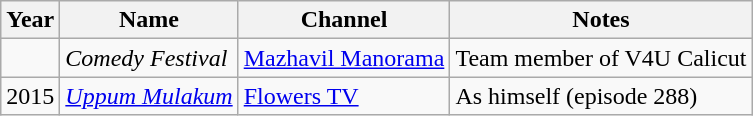<table class="wikitable sortable">
<tr>
<th>Year</th>
<th>Name</th>
<th class="unsortable">Channel</th>
<th class="unsortable">Notes</th>
</tr>
<tr>
<td></td>
<td><em>Comedy Festival</em></td>
<td><a href='#'>Mazhavil Manorama</a></td>
<td>Team member of V4U Calicut</td>
</tr>
<tr>
<td>2015</td>
<td><em><a href='#'>Uppum Mulakum</a></em></td>
<td><a href='#'>Flowers TV</a></td>
<td>As himself (episode 288)</td>
</tr>
</table>
